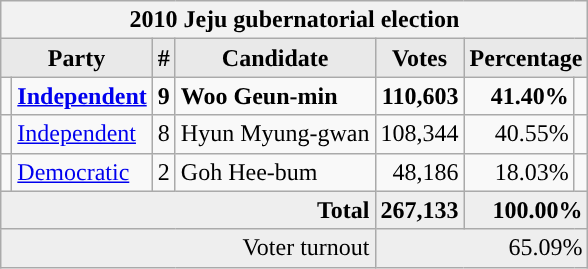<table class="wikitable">
<tr>
<th colspan="7">2010 Jeju gubernatorial election</th>
</tr>
<tr>
<th style="background-color:#E9E9E9" colspan=2>Party</th>
<th style="background-color:#E9E9E9">#</th>
<th style="background-color:#E9E9E9">Candidate</th>
<th style="background-color:#E9E9E9">Votes</th>
<th style="background-color:#E9E9E9" colspan=2>Percentage</th>
</tr>
<tr style="font-weight:bold">
<td></td>
<td align=left><a href='#'>Independent</a></td>
<td align=center>9</td>
<td align=left>Woo Geun-min</td>
<td align=right>110,603</td>
<td align=right>41.40%</td>
<td align=right></td>
</tr>
<tr>
<td></td>
<td align=left><a href='#'>Independent</a></td>
<td align=center>8</td>
<td align=left>Hyun Myung-gwan</td>
<td align=right>108,344</td>
<td align=right>40.55%</td>
<td align=right></td>
</tr>
<tr>
<td></td>
<td align=left><a href='#'>Democratic</a></td>
<td align=center>2</td>
<td align=left>Goh Hee-bum</td>
<td align=right>48,186</td>
<td align=right>18.03%</td>
<td align=right></td>
</tr>
<tr bgcolor="#EEEEEE" style="font-weight:bold">
<td colspan="4" align=right>Total</td>
<td align=right>267,133</td>
<td align=right colspan=2>100.00%</td>
</tr>
<tr bgcolor="#EEEEEE">
<td colspan="4" align="right">Voter turnout</td>
<td colspan="3" align="right">65.09%</td>
</tr>
</table>
